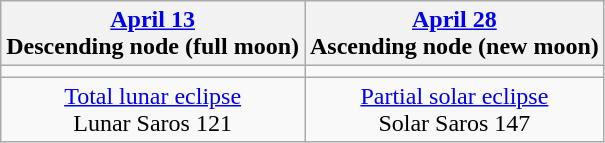<table class="wikitable">
<tr>
<th><a href='#'>April 13</a><br>Descending node (full moon)</th>
<th><a href='#'>April 28</a><br>Ascending node (new moon)</th>
</tr>
<tr>
<td></td>
<td></td>
</tr>
<tr align=center>
<td><a href='#'>Total lunar eclipse</a><br>Lunar Saros 121</td>
<td><a href='#'>Partial solar eclipse</a><br>Solar Saros 147</td>
</tr>
</table>
